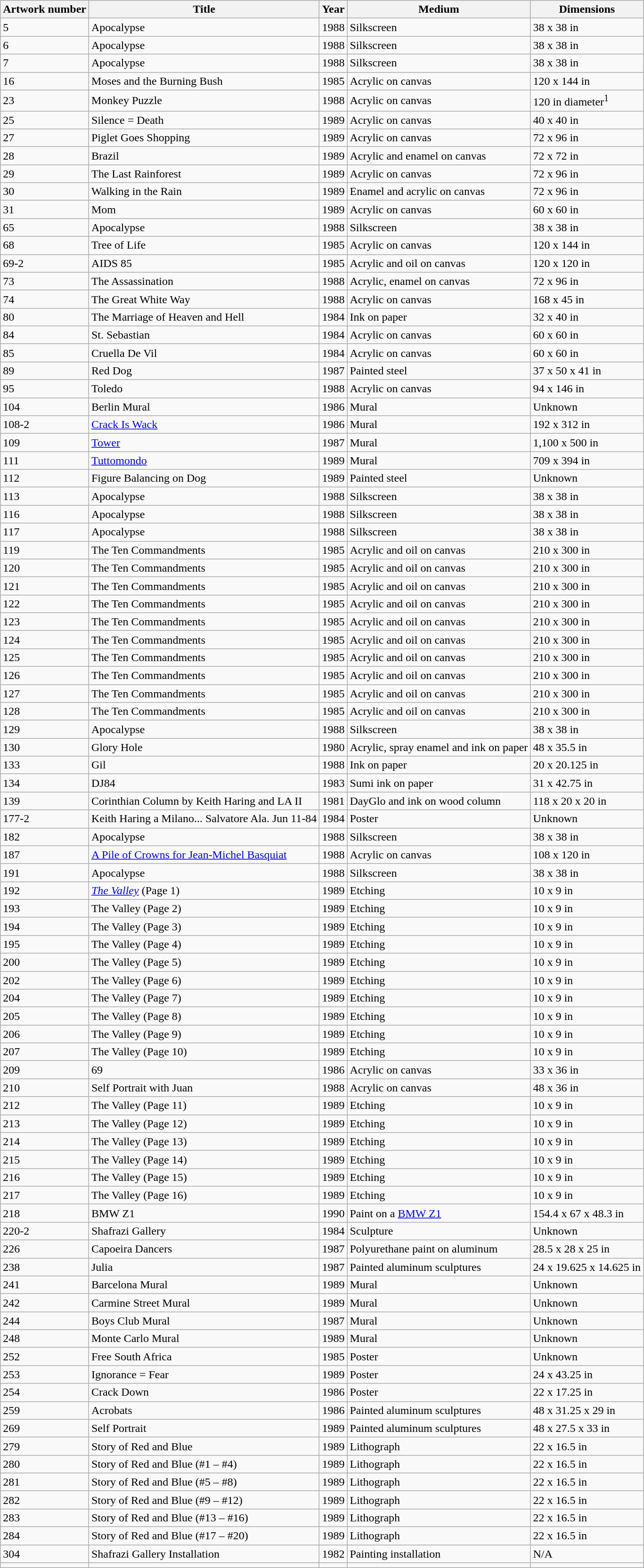<table class="wikitable sortable">
<tr>
<th>Artwork number</th>
<th>Title</th>
<th>Year</th>
<th>Medium</th>
<th>Dimensions</th>
</tr>
<tr>
<td>5</td>
<td>Apocalypse</td>
<td>1988</td>
<td>Silkscreen</td>
<td>38 x 38 in</td>
</tr>
<tr>
<td>6</td>
<td>Apocalypse</td>
<td>1988</td>
<td>Silkscreen</td>
<td>38 x 38 in</td>
</tr>
<tr>
<td>7</td>
<td>Apocalypse</td>
<td>1988</td>
<td>Silkscreen</td>
<td>38 x 38 in</td>
</tr>
<tr>
<td>16</td>
<td>Moses and the Burning Bush</td>
<td>1985</td>
<td>Acrylic on canvas</td>
<td>120 x 144 in</td>
</tr>
<tr>
<td>23</td>
<td>Monkey Puzzle</td>
<td>1988</td>
<td>Acrylic on canvas</td>
<td>120 in diameter<sup>1</sup></td>
</tr>
<tr>
<td>25</td>
<td>Silence = Death</td>
<td>1989</td>
<td>Acrylic on canvas</td>
<td>40 x 40 in</td>
</tr>
<tr>
<td>27</td>
<td>Piglet Goes Shopping</td>
<td>1989</td>
<td>Acrylic on canvas</td>
<td>72 x 96 in</td>
</tr>
<tr>
<td>28</td>
<td>Brazil</td>
<td>1989</td>
<td>Acrylic and enamel on canvas</td>
<td>72 x 72 in</td>
</tr>
<tr>
<td>29</td>
<td>The Last Rainforest</td>
<td>1989</td>
<td>Acrylic on canvas</td>
<td>72 x 96 in</td>
</tr>
<tr>
<td>30</td>
<td>Walking in the Rain</td>
<td>1989</td>
<td>Enamel and acrylic on canvas</td>
<td>72 x 96 in</td>
</tr>
<tr>
<td>31</td>
<td>Mom</td>
<td>1989</td>
<td>Acrylic on canvas</td>
<td>60 x 60 in</td>
</tr>
<tr>
<td>65</td>
<td>Apocalypse</td>
<td>1988</td>
<td>Silkscreen</td>
<td>38 x 38 in</td>
</tr>
<tr>
<td>68</td>
<td>Tree of Life</td>
<td>1985</td>
<td>Acrylic on canvas</td>
<td>120 x 144 in</td>
</tr>
<tr>
<td>69-2</td>
<td>AIDS 85</td>
<td>1985</td>
<td>Acrylic and oil on canvas</td>
<td>120 x 120 in</td>
</tr>
<tr>
<td>73</td>
<td>The Assassination</td>
<td>1988</td>
<td>Acrylic, enamel on canvas</td>
<td>72 x 96 in</td>
</tr>
<tr>
<td>74</td>
<td>The Great White Way</td>
<td>1988</td>
<td>Acrylic on canvas</td>
<td>168 x 45 in</td>
</tr>
<tr>
<td>80</td>
<td>The Marriage of Heaven and Hell</td>
<td>1984</td>
<td>Ink on paper</td>
<td>32 x 40 in</td>
</tr>
<tr>
<td>84</td>
<td>St. Sebastian</td>
<td>1984</td>
<td>Acrylic on canvas</td>
<td>60 x 60 in</td>
</tr>
<tr>
<td>85</td>
<td>Cruella De Vil</td>
<td>1984</td>
<td>Acrylic on canvas</td>
<td>60 x 60 in</td>
</tr>
<tr>
<td>89</td>
<td>Red Dog</td>
<td>1987</td>
<td>Painted steel</td>
<td>37 x 50 x 41 in</td>
</tr>
<tr>
<td>95</td>
<td>Toledo</td>
<td>1988</td>
<td>Acrylic on canvas</td>
<td>94 x 146 in</td>
</tr>
<tr>
<td>104</td>
<td>Berlin Mural</td>
<td>1986</td>
<td>Mural</td>
<td>Unknown</td>
</tr>
<tr>
<td>108-2</td>
<td><a href='#'>Crack Is Wack</a></td>
<td>1986</td>
<td>Mural</td>
<td>192 x 312 in</td>
</tr>
<tr>
<td>109</td>
<td><a href='#'>Tower</a></td>
<td>1987</td>
<td>Mural</td>
<td>1,100 x 500 in</td>
</tr>
<tr>
<td>111</td>
<td><a href='#'>Tuttomondo</a></td>
<td>1989</td>
<td>Mural</td>
<td>709 x 394 in</td>
</tr>
<tr>
<td>112</td>
<td>Figure Balancing on Dog</td>
<td>1989</td>
<td>Painted steel</td>
<td>Unknown</td>
</tr>
<tr>
<td>113</td>
<td>Apocalypse</td>
<td>1988</td>
<td>Silkscreen</td>
<td>38 x 38 in</td>
</tr>
<tr>
<td>116</td>
<td>Apocalypse</td>
<td>1988</td>
<td>Silkscreen</td>
<td>38 x 38 in</td>
</tr>
<tr>
<td>117</td>
<td>Apocalypse</td>
<td>1988</td>
<td>Silkscreen</td>
<td>38 x 38 in</td>
</tr>
<tr>
<td>119</td>
<td>The Ten Commandments</td>
<td>1985</td>
<td>Acrylic and oil on canvas</td>
<td>210 x 300 in</td>
</tr>
<tr>
<td>120</td>
<td>The Ten Commandments</td>
<td>1985</td>
<td>Acrylic and oil on canvas</td>
<td>210 x 300 in</td>
</tr>
<tr>
<td>121</td>
<td>The Ten Commandments</td>
<td>1985</td>
<td>Acrylic and oil on canvas</td>
<td>210 x 300 in</td>
</tr>
<tr>
<td>122</td>
<td>The Ten Commandments</td>
<td>1985</td>
<td>Acrylic and oil on canvas</td>
<td>210 x 300 in</td>
</tr>
<tr>
<td>123</td>
<td>The Ten Commandments</td>
<td>1985</td>
<td>Acrylic and oil on canvas</td>
<td>210 x 300 in</td>
</tr>
<tr>
<td>124</td>
<td>The Ten Commandments</td>
<td>1985</td>
<td>Acrylic and oil on canvas</td>
<td>210 x 300 in</td>
</tr>
<tr>
<td>125</td>
<td>The Ten Commandments</td>
<td>1985</td>
<td>Acrylic and oil on canvas</td>
<td>210 x 300 in</td>
</tr>
<tr>
<td>126</td>
<td>The Ten Commandments</td>
<td>1985</td>
<td>Acrylic and oil on canvas</td>
<td>210 x 300 in</td>
</tr>
<tr>
<td>127</td>
<td>The Ten Commandments</td>
<td>1985</td>
<td>Acrylic and oil on canvas</td>
<td>210 x 300 in</td>
</tr>
<tr>
<td>128</td>
<td>The Ten Commandments</td>
<td>1985</td>
<td>Acrylic and oil on canvas</td>
<td>210 x 300 in</td>
</tr>
<tr>
<td>129</td>
<td>Apocalypse</td>
<td>1988</td>
<td>Silkscreen</td>
<td>38 x 38 in</td>
</tr>
<tr>
<td>130</td>
<td>Glory Hole</td>
<td>1980</td>
<td>Acrylic, spray enamel and ink on paper</td>
<td>48 x 35.5 in</td>
</tr>
<tr>
<td>133</td>
<td>Gil</td>
<td>1988</td>
<td>Ink on paper</td>
<td>20 x 20.125 in</td>
</tr>
<tr>
<td>134</td>
<td>DJ84</td>
<td>1983</td>
<td>Sumi ink on paper</td>
<td>31 x 42.75 in</td>
</tr>
<tr>
<td>139</td>
<td>Corinthian Column by Keith Haring and LA II</td>
<td>1981</td>
<td>DayGlo and ink on wood column</td>
<td>118 x 20 x 20 in</td>
</tr>
<tr>
<td>177-2</td>
<td>Keith Haring a Milano... Salvatore Ala. Jun 11-84</td>
<td>1984</td>
<td>Poster</td>
<td>Unknown</td>
</tr>
<tr>
<td>182</td>
<td>Apocalypse</td>
<td>1988</td>
<td>Silkscreen</td>
<td>38 x 38 in</td>
</tr>
<tr>
<td>187</td>
<td><a href='#'>A Pile of Crowns for Jean-Michel Basquiat</a></td>
<td>1988</td>
<td>Acrylic on canvas</td>
<td>108 x 120 in</td>
</tr>
<tr>
<td>191</td>
<td>Apocalypse</td>
<td>1988</td>
<td>Silkscreen</td>
<td>38 x 38 in</td>
</tr>
<tr>
<td>192</td>
<td><em><a href='#'>The Valley</a></em> (Page 1)</td>
<td>1989</td>
<td>Etching</td>
<td>10 x 9 in</td>
</tr>
<tr>
<td>193</td>
<td>The Valley (Page 2)</td>
<td>1989</td>
<td>Etching</td>
<td>10 x 9 in</td>
</tr>
<tr>
<td>194</td>
<td>The Valley (Page 3)</td>
<td>1989</td>
<td>Etching</td>
<td>10 x 9 in</td>
</tr>
<tr>
<td>195</td>
<td>The Valley (Page 4)</td>
<td>1989</td>
<td>Etching</td>
<td>10 x 9 in</td>
</tr>
<tr>
<td>200</td>
<td>The Valley (Page 5)</td>
<td>1989</td>
<td>Etching</td>
<td>10 x 9 in</td>
</tr>
<tr>
<td>202</td>
<td>The Valley (Page 6)</td>
<td>1989</td>
<td>Etching</td>
<td>10 x 9 in</td>
</tr>
<tr>
<td>204</td>
<td>The Valley (Page 7)</td>
<td>1989</td>
<td>Etching</td>
<td>10 x 9 in</td>
</tr>
<tr>
<td>205</td>
<td>The Valley (Page 8)</td>
<td>1989</td>
<td>Etching</td>
<td>10 x 9 in</td>
</tr>
<tr>
<td>206</td>
<td>The Valley (Page 9)</td>
<td>1989</td>
<td>Etching</td>
<td>10 x 9 in</td>
</tr>
<tr>
<td>207</td>
<td>The Valley (Page 10)</td>
<td>1989</td>
<td>Etching</td>
<td>10 x 9 in</td>
</tr>
<tr>
<td>209</td>
<td>69</td>
<td>1986</td>
<td>Acrylic on canvas</td>
<td>33 x 36 in</td>
</tr>
<tr>
<td>210</td>
<td>Self Portrait with Juan</td>
<td>1988</td>
<td>Acrylic on canvas</td>
<td>48 x 36 in</td>
</tr>
<tr>
<td>212</td>
<td>The Valley (Page 11)</td>
<td>1989</td>
<td>Etching</td>
<td>10 x 9 in</td>
</tr>
<tr>
<td>213</td>
<td>The Valley (Page 12)</td>
<td>1989</td>
<td>Etching</td>
<td>10 x 9 in</td>
</tr>
<tr>
<td>214</td>
<td>The Valley (Page 13)</td>
<td>1989</td>
<td>Etching</td>
<td>10 x 9 in</td>
</tr>
<tr>
<td>215</td>
<td>The Valley (Page 14)</td>
<td>1989</td>
<td>Etching</td>
<td>10 x 9 in</td>
</tr>
<tr>
<td>216</td>
<td>The Valley (Page 15)</td>
<td>1989</td>
<td>Etching</td>
<td>10 x 9 in</td>
</tr>
<tr>
<td>217</td>
<td>The Valley (Page 16)</td>
<td>1989</td>
<td>Etching</td>
<td>10 x 9 in</td>
</tr>
<tr>
<td>218</td>
<td>BMW Z1</td>
<td>1990</td>
<td>Paint on a <a href='#'>BMW Z1</a></td>
<td>154.4 x 67 x 48.3 in</td>
</tr>
<tr>
<td>220-2</td>
<td>Shafrazi Gallery</td>
<td>1984</td>
<td>Sculpture</td>
<td>Unknown</td>
</tr>
<tr>
<td>226</td>
<td>Capoeira Dancers</td>
<td>1987</td>
<td>Polyurethane paint on aluminum</td>
<td>28.5 x 28 x 25 in</td>
</tr>
<tr>
<td>238</td>
<td>Julia</td>
<td>1987</td>
<td>Painted aluminum sculptures</td>
<td>24 x 19.625 x 14.625 in</td>
</tr>
<tr>
<td>241</td>
<td>Barcelona Mural</td>
<td>1989</td>
<td>Mural</td>
<td>Unknown</td>
</tr>
<tr>
<td>242</td>
<td>Carmine Street Mural</td>
<td>1989</td>
<td>Mural</td>
<td>Unknown</td>
</tr>
<tr>
<td>244</td>
<td>Boys Club Mural</td>
<td>1987</td>
<td>Mural</td>
<td>Unknown</td>
</tr>
<tr>
<td>248</td>
<td>Monte Carlo Mural</td>
<td>1989</td>
<td>Mural</td>
<td>Unknown</td>
</tr>
<tr>
<td>252</td>
<td>Free South Africa</td>
<td>1985</td>
<td>Poster</td>
<td>Unknown</td>
</tr>
<tr>
<td>253</td>
<td>Ignorance = Fear</td>
<td>1989</td>
<td>Poster</td>
<td>24 x 43.25 in</td>
</tr>
<tr>
<td>254</td>
<td>Crack Down</td>
<td>1986</td>
<td>Poster</td>
<td>22 x 17.25 in</td>
</tr>
<tr>
<td>259</td>
<td>Acrobats</td>
<td>1986</td>
<td>Painted aluminum sculptures</td>
<td>48 x 31.25 x 29 in</td>
</tr>
<tr>
<td>269</td>
<td>Self Portrait</td>
<td>1989</td>
<td>Painted aluminum sculptures</td>
<td>48 x 27.5 x 33 in</td>
</tr>
<tr>
<td>279</td>
<td>Story of Red and Blue</td>
<td>1989</td>
<td>Lithograph</td>
<td>22 x 16.5 in</td>
</tr>
<tr>
<td>280</td>
<td>Story of Red and Blue (#1 – #4)</td>
<td>1989</td>
<td>Lithograph</td>
<td>22 x 16.5 in</td>
</tr>
<tr>
<td>281</td>
<td>Story of Red and Blue (#5 – #8)</td>
<td>1989</td>
<td>Lithograph</td>
<td>22 x 16.5 in</td>
</tr>
<tr>
<td>282</td>
<td>Story of Red and Blue (#9 – #12)</td>
<td>1989</td>
<td>Lithograph</td>
<td>22 x 16.5 in</td>
</tr>
<tr>
<td>283</td>
<td>Story of Red and Blue (#13 – #16)</td>
<td>1989</td>
<td>Lithograph</td>
<td>22 x 16.5 in</td>
</tr>
<tr>
<td>284</td>
<td>Story of Red and Blue (#17 – #20)</td>
<td>1989</td>
<td>Lithograph</td>
<td>22 x 16.5 in</td>
</tr>
<tr>
<td>304</td>
<td>Shafrazi Gallery Installation</td>
<td>1982</td>
<td>Painting installation</td>
<td>N/A</td>
</tr>
<tr>
<td></td>
<td></td>
<td></td>
<td></td>
<td></td>
</tr>
</table>
